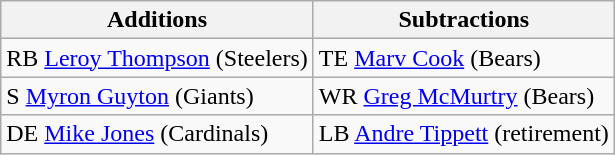<table class="wikitable">
<tr>
<th>Additions</th>
<th>Subtractions</th>
</tr>
<tr>
<td>RB <a href='#'>Leroy Thompson</a> (Steelers)</td>
<td>TE <a href='#'>Marv Cook</a> (Bears)</td>
</tr>
<tr>
<td>S <a href='#'>Myron Guyton</a> (Giants)</td>
<td>WR <a href='#'>Greg McMurtry</a> (Bears)</td>
</tr>
<tr>
<td>DE <a href='#'>Mike Jones</a> (Cardinals)</td>
<td>LB <a href='#'>Andre Tippett</a> (retirement)</td>
</tr>
</table>
